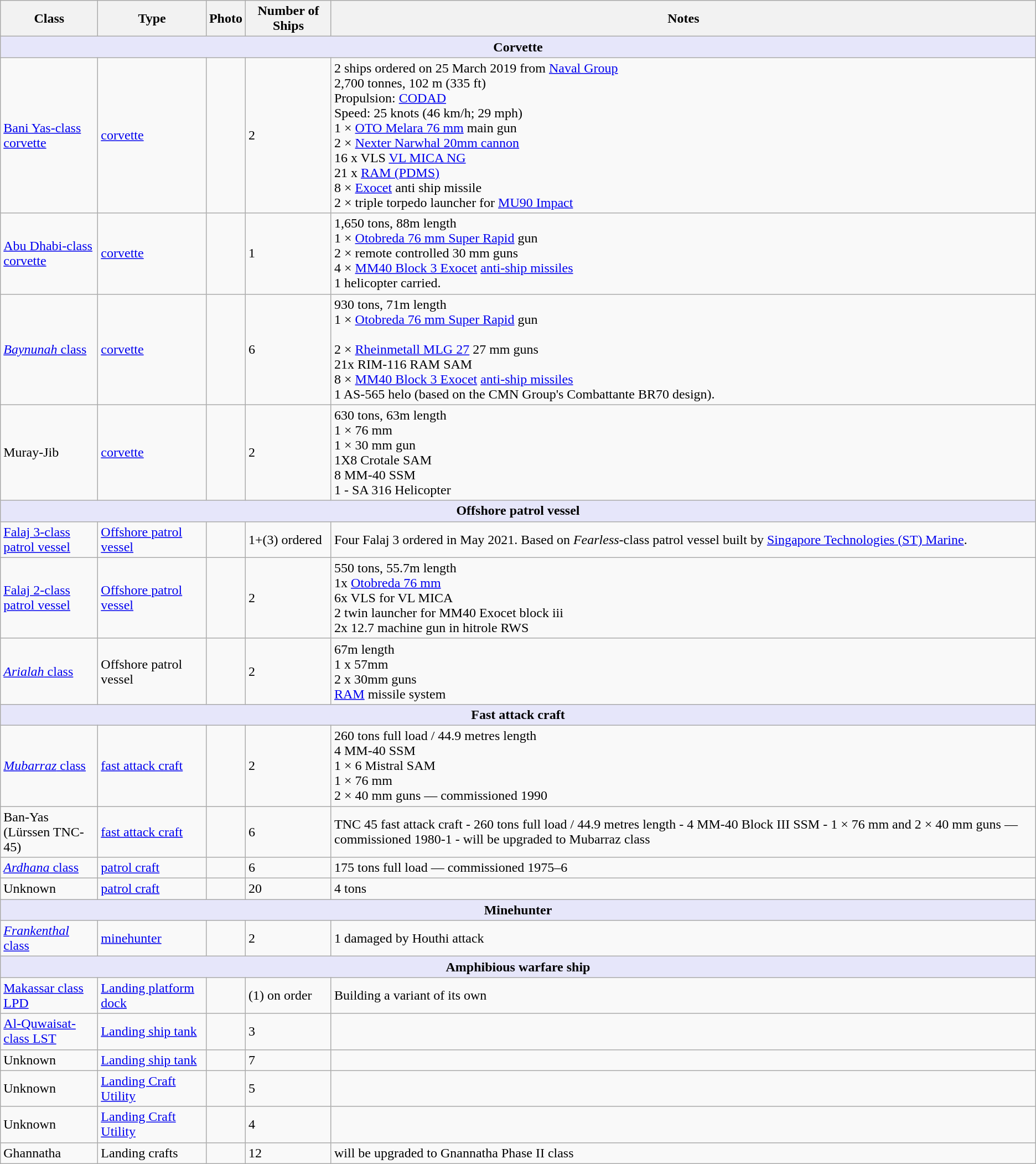<table class="wikitable">
<tr>
<th width="110">Class</th>
<th>Type</th>
<th>Photo</th>
<th>Number of Ships</th>
<th>Notes</th>
</tr>
<tr>
<th colspan="6" style="background: lavender;">Corvette</th>
</tr>
<tr>
<td><a href='#'>Bani Yas-class corvette</a></td>
<td><a href='#'>corvette</a></td>
<td></td>
<td>2</td>
<td>2 ships ordered on 25 March 2019 from <a href='#'>Naval Group</a><br> 2,700 tonnes, 102 m (335 ft)<br>Propulsion: <a href='#'>CODAD</a><br>Speed: 25 knots (46 km/h; 29 mph)<br> 1 × <a href='#'>OTO Melara 76 mm</a> main gun<br> 2 × <a href='#'>Nexter Narwhal 20mm cannon</a><br> 16 x VLS <a href='#'>VL MICA NG</a><br> 21 x <a href='#'>RAM (PDMS)</a><br> 8 × <a href='#'>Exocet</a> anti ship missile<br> 2 × triple torpedo launcher for <a href='#'>MU90 Impact</a></td>
</tr>
<tr>
<td><a href='#'>Abu Dhabi-class corvette</a></td>
<td><a href='#'>corvette</a></td>
<td></td>
<td>1</td>
<td>1,650 tons, 88m length <br> 1 × <a href='#'>Otobreda 76 mm Super Rapid</a> gun<br> 2 × remote controlled 30 mm guns <br> 4 × <a href='#'>MM40 Block 3 Exocet</a> <a href='#'>anti-ship missiles</a> <br> 1 helicopter carried.</td>
</tr>
<tr>
<td><a href='#'><em>Baynunah</em> class</a></td>
<td><a href='#'>corvette</a></td>
<td></td>
<td>6</td>
<td>930 tons, 71m length <br> 1 × <a href='#'>Otobreda 76 mm Super Rapid</a> gun<br><br>2 × <a href='#'>Rheinmetall MLG 27</a> 27 mm guns <br> 21x RIM-116 RAM SAM <br> 8 × <a href='#'>MM40 Block 3 Exocet</a> <a href='#'>anti-ship missiles</a> <br> 1 AS-565 helo (based on the CMN Group's Combattante BR70 design).</td>
</tr>
<tr>
<td>Muray-Jib</td>
<td><a href='#'>corvette</a></td>
<td></td>
<td>2</td>
<td>630 tons, 63m length <br>  1 × 76 mm <br> 1 × 30 mm gun  <br> 1X8 Crotale SAM <br> 8 MM-40 SSM <br> 1 - SA 316 Helicopter</td>
</tr>
<tr>
<th colspan="6" style="background: lavender;">Offshore patrol vessel</th>
</tr>
<tr>
<td><a href='#'>Falaj 3-class patrol vessel</a></td>
<td><a href='#'>Offshore patrol vessel</a></td>
<td></td>
<td>1+(3) ordered</td>
<td>Four Falaj 3 ordered in May 2021. Based on <em>Fearless</em>-class patrol vessel built by <a href='#'>Singapore Technologies (ST) Marine</a>.</td>
</tr>
<tr>
<td><a href='#'>Falaj 2-class patrol vessel</a></td>
<td><a href='#'>Offshore patrol vessel</a></td>
<td></td>
<td>2</td>
<td>550 tons, 55.7m length<br>1x <a href='#'>Otobreda 76 mm</a><br>6x VLS for VL MICA<br>2 twin launcher for MM40 Exocet block iii<br>2x 12.7 machine gun in hitrole RWS<br></td>
</tr>
<tr>
<td><a href='#'><em>Arialah</em> class</a></td>
<td>Offshore patrol vessel</td>
<td></td>
<td>2</td>
<td>67m length <br> 1 x 57mm <br> 2 x 30mm guns <br> <a href='#'>RAM</a> missile system</td>
</tr>
<tr>
<th colspan="6" style="background: lavender;">Fast attack craft</th>
</tr>
<tr>
<td><a href='#'><em>Mubarraz</em> class</a></td>
<td><a href='#'>fast attack craft</a></td>
<td></td>
<td>2</td>
<td>260 tons full load / 44.9 metres length<br>4 MM-40 SSM <br>  1 × 6 Mistral SAM <br> 1 × 76 mm <br> 2 × 40 mm guns — commissioned 1990</td>
</tr>
<tr>
<td>Ban-Yas (Lürssen TNC-45)</td>
<td><a href='#'>fast attack craft</a></td>
<td></td>
<td>6</td>
<td>TNC 45 fast attack craft - 260 tons full load / 44.9 metres length - 4 MM-40 Block III SSM - 1 × 76 mm and 2 × 40 mm guns — commissioned 1980-1 - will be upgraded to Mubarraz class</td>
</tr>
<tr>
<td><a href='#'><em>Ardhana</em> class</a></td>
<td><a href='#'>patrol craft</a></td>
<td></td>
<td>6</td>
<td>175 tons full load — commissioned 1975–6</td>
</tr>
<tr>
<td>Unknown</td>
<td><a href='#'>patrol craft</a></td>
<td></td>
<td>20</td>
<td>4 tons</td>
</tr>
<tr>
<th colspan="6" style="background: lavender;">Minehunter</th>
</tr>
<tr>
<td><a href='#'><em>Frankenthal</em> class</a></td>
<td><a href='#'>minehunter</a></td>
<td></td>
<td>2</td>
<td>1 damaged by Houthi attack</td>
</tr>
<tr>
<th colspan="6" style="background: lavender;">Amphibious warfare ship</th>
</tr>
<tr>
<td><a href='#'>Makassar class LPD</a></td>
<td><a href='#'>Landing platform dock</a></td>
<td></td>
<td>(1) on order</td>
<td>Building a variant of its own</td>
</tr>
<tr>
<td><a href='#'>Al-Quwaisat-class LST</a></td>
<td><a href='#'>Landing ship tank</a></td>
<td></td>
<td>3</td>
<td></td>
</tr>
<tr>
<td>Unknown</td>
<td><a href='#'>Landing ship tank</a></td>
<td></td>
<td>7</td>
<td></td>
</tr>
<tr>
<td>Unknown</td>
<td><a href='#'>Landing Craft Utility</a></td>
<td></td>
<td>5</td>
<td></td>
</tr>
<tr>
<td>Unknown</td>
<td><a href='#'>Landing Craft Utility</a></td>
<td></td>
<td>4</td>
<td></td>
</tr>
<tr>
<td>Ghannatha</td>
<td>Landing crafts</td>
<td></td>
<td>12</td>
<td>will be upgraded to Gnannatha Phase II class</td>
</tr>
</table>
